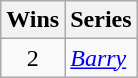<table class="wikitable">
<tr>
<th>Wins</th>
<th>Series</th>
</tr>
<tr>
<td style="text-align:center">2</td>
<td><em><a href='#'>Barry</a></em></td>
</tr>
</table>
